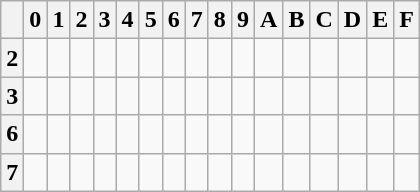<table class="wikitable">
<tr>
<th></th>
<th>0</th>
<th>1</th>
<th>2</th>
<th>3</th>
<th>4</th>
<th>5</th>
<th>6</th>
<th>7</th>
<th>8</th>
<th>9</th>
<th>A</th>
<th>B</th>
<th>C</th>
<th>D</th>
<th>E</th>
<th>F</th>
</tr>
<tr>
<th>2</th>
<td></td>
<td></td>
<td></td>
<td></td>
<td></td>
<td></td>
<td></td>
<td></td>
<td></td>
<td></td>
<td></td>
<td></td>
<td></td>
<td></td>
<td></td>
<td></td>
</tr>
<tr>
<th>3</th>
<td></td>
<td></td>
<td></td>
<td></td>
<td></td>
<td></td>
<td></td>
<td></td>
<td></td>
<td></td>
<td></td>
<td></td>
<td></td>
<td></td>
<td></td>
<td></td>
</tr>
<tr>
<th>6</th>
<td></td>
<td></td>
<td></td>
<td></td>
<td></td>
<td></td>
<td></td>
<td></td>
<td></td>
<td></td>
<td></td>
<td></td>
<td></td>
<td></td>
<td></td>
<td></td>
</tr>
<tr>
<th>7</th>
<td></td>
<td></td>
<td></td>
<td></td>
<td></td>
<td></td>
<td></td>
<td></td>
<td></td>
<td></td>
<td></td>
<td></td>
<td></td>
<td></td>
<td></td>
<td></td>
</tr>
</table>
